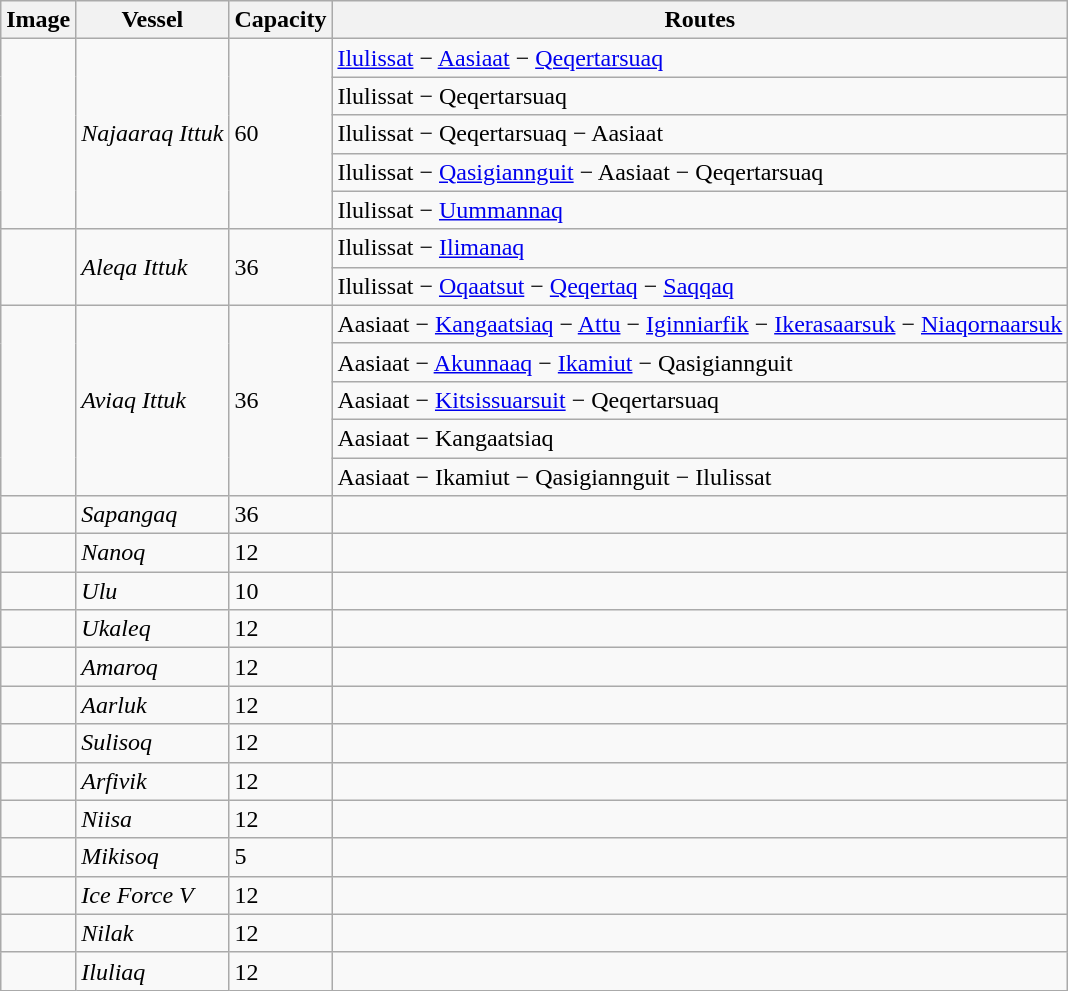<table class="wikitable">
<tr>
<th width="10">Image</th>
<th>Vessel</th>
<th>Capacity</th>
<th>Routes</th>
</tr>
<tr>
<td rowspan="5"></td>
<td rowspan="5"><em>Najaaraq Ittuk</em></td>
<td rowspan="5">60</td>
<td><a href='#'>Ilulissat</a> − <a href='#'>Aasiaat</a> − <a href='#'>Qeqertarsuaq</a></td>
</tr>
<tr>
<td>Ilulissat − Qeqertarsuaq</td>
</tr>
<tr>
<td>Ilulissat − Qeqertarsuaq − Aasiaat</td>
</tr>
<tr>
<td>Ilulissat − <a href='#'>Qasigiannguit</a> − Aasiaat − Qeqertarsuaq</td>
</tr>
<tr>
<td>Ilulissat − <a href='#'>Uummannaq</a></td>
</tr>
<tr>
<td rowspan="2"></td>
<td rowspan="2"><em>Aleqa Ittuk</em></td>
<td rowspan="2">36</td>
<td>Ilulissat − <a href='#'>Ilimanaq</a></td>
</tr>
<tr>
<td>Ilulissat − <a href='#'>Oqaatsut</a> − <a href='#'>Qeqertaq</a> − <a href='#'>Saqqaq</a></td>
</tr>
<tr>
<td rowspan="5"></td>
<td rowspan="5"><em>Aviaq Ittuk</em></td>
<td rowspan="5">36</td>
<td>Aasiaat − <a href='#'>Kangaatsiaq</a> − <a href='#'>Attu</a> − <a href='#'>Iginniarfik</a> − <a href='#'>Ikerasaarsuk</a> − <a href='#'>Niaqornaarsuk</a></td>
</tr>
<tr>
<td>Aasiaat − <a href='#'>Akunnaaq</a> − <a href='#'>Ikamiut</a> − Qasigiannguit</td>
</tr>
<tr>
<td>Aasiaat − <a href='#'>Kitsissuarsuit</a> − Qeqertarsuaq</td>
</tr>
<tr>
<td>Aasiaat − Kangaatsiaq</td>
</tr>
<tr>
<td>Aasiaat − Ikamiut − Qasigiannguit − Ilulissat</td>
</tr>
<tr>
<td></td>
<td><em>Sapangaq</em></td>
<td>36</td>
<td></td>
</tr>
<tr>
<td></td>
<td><em>Nanoq</em></td>
<td>12</td>
<td></td>
</tr>
<tr>
<td></td>
<td><em>Ulu</em></td>
<td>10</td>
<td></td>
</tr>
<tr>
<td></td>
<td><em>Ukaleq</em></td>
<td>12</td>
<td></td>
</tr>
<tr>
<td></td>
<td><em>Amaroq</em></td>
<td>12</td>
<td></td>
</tr>
<tr>
<td></td>
<td><em>Aarluk</em></td>
<td>12</td>
<td></td>
</tr>
<tr>
<td></td>
<td><em>Sulisoq</em></td>
<td>12</td>
<td></td>
</tr>
<tr>
<td></td>
<td><em>Arfivik</em></td>
<td>12</td>
<td></td>
</tr>
<tr>
<td></td>
<td><em>Niisa</em></td>
<td>12</td>
<td></td>
</tr>
<tr>
<td></td>
<td><em>Mikisoq</em></td>
<td>5</td>
<td></td>
</tr>
<tr>
<td></td>
<td><em>Ice Force V</em></td>
<td>12</td>
<td></td>
</tr>
<tr>
<td></td>
<td><em>Nilak</em></td>
<td>12</td>
<td></td>
</tr>
<tr>
<td></td>
<td><em>Iluliaq</em></td>
<td>12</td>
<td></td>
</tr>
</table>
